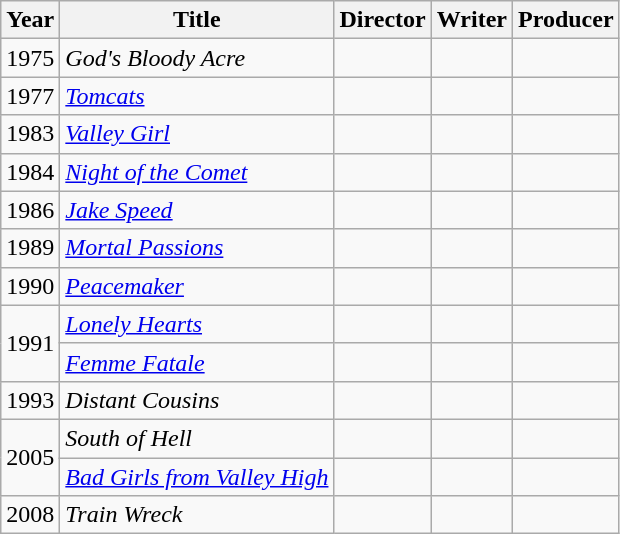<table class="wikitable">
<tr>
<th>Year</th>
<th>Title</th>
<th>Director</th>
<th>Writer</th>
<th>Producer</th>
</tr>
<tr>
<td>1975</td>
<td><em>God's Bloody Acre</em></td>
<td></td>
<td></td>
<td></td>
</tr>
<tr>
<td>1977</td>
<td><em><a href='#'>Tomcats</a></em></td>
<td></td>
<td></td>
<td></td>
</tr>
<tr>
<td>1983</td>
<td><em><a href='#'>Valley Girl</a></em></td>
<td></td>
<td></td>
<td></td>
</tr>
<tr>
<td>1984</td>
<td><em><a href='#'>Night of the Comet</a></em></td>
<td></td>
<td></td>
<td></td>
</tr>
<tr>
<td>1986</td>
<td><em><a href='#'>Jake Speed</a></em></td>
<td></td>
<td></td>
<td></td>
</tr>
<tr>
<td>1989</td>
<td><em><a href='#'>Mortal Passions</a></em></td>
<td></td>
<td></td>
<td></td>
</tr>
<tr>
<td>1990</td>
<td><em><a href='#'>Peacemaker</a></em></td>
<td></td>
<td></td>
<td></td>
</tr>
<tr>
<td rowspan=2>1991</td>
<td><em><a href='#'>Lonely Hearts</a></em></td>
<td></td>
<td></td>
<td></td>
</tr>
<tr>
<td><em><a href='#'>Femme Fatale</a></em></td>
<td></td>
<td></td>
<td></td>
</tr>
<tr>
<td>1993</td>
<td><em>Distant Cousins</em></td>
<td></td>
<td></td>
<td></td>
</tr>
<tr>
<td rowspan=2>2005</td>
<td><em>South of Hell</em></td>
<td></td>
<td></td>
<td></td>
</tr>
<tr>
<td><em><a href='#'>Bad Girls from Valley High</a></em></td>
<td></td>
<td></td>
<td></td>
</tr>
<tr>
<td>2008</td>
<td><em>Train Wreck</em></td>
<td></td>
<td></td>
<td></td>
</tr>
</table>
